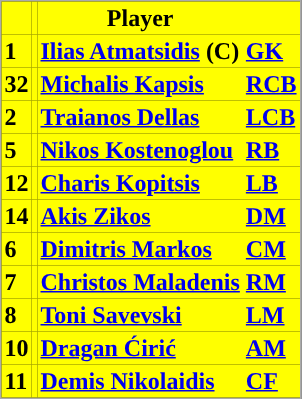<table class="toccolours" border="0" cellpadding="2" cellspacing="0" align="center" style="margin: 0.5em 0 1em 1em; background: #000000; border: 1px #aaaaaa solid;">
<tr bgcolor=#FFFF00>
<th></th>
<th></th>
<th>Player</th>
<th></th>
</tr>
<tr bgcolor=#FFFF00>
<td><strong>1</strong></td>
<td></td>
<td><a href='#'><span><strong>Ilias Atmatsidis</strong></span></a> <strong>(C)</strong></td>
<td><a href='#'><strong>GK</strong></a></td>
</tr>
<tr bgcolor=#FFFF00>
<td><strong>32</strong></td>
<td></td>
<td><a href='#'><span><strong>Michalis Kapsis</strong></span></a></td>
<td><a href='#'><strong>RCB</strong></a></td>
</tr>
<tr bgcolor=#FFFF00>
<td><strong>2</strong></td>
<td></td>
<td><a href='#'><span><strong>Traianos Dellas</strong></span></a></td>
<td><a href='#'><strong>LCB</strong></a></td>
</tr>
<tr bgcolor=#FFFF00>
<td><strong>5</strong></td>
<td></td>
<td><a href='#'><span><strong>Nikos Kostenoglou</strong></span></a></td>
<td><a href='#'><strong>RB</strong></a></td>
</tr>
<tr bgcolor=#FFFF00>
<td><strong>12</strong></td>
<td></td>
<td><a href='#'><span><strong>Charis Kopitsis</strong></span></a></td>
<td><a href='#'><strong>LB</strong></a></td>
</tr>
<tr bgcolor=#FFFF00>
<td><strong>14</strong></td>
<td></td>
<td><a href='#'><span><strong>Akis Zikos</strong></span></a></td>
<td><a href='#'><strong>DM</strong></a></td>
</tr>
<tr bgcolor=#FFFF00>
<td><strong>6</strong></td>
<td></td>
<td><a href='#'><span><strong>Dimitris Markos</strong></span></a></td>
<td><a href='#'><strong>CM</strong></a></td>
</tr>
<tr bgcolor=#FFFF00>
<td><strong>7</strong></td>
<td></td>
<td><a href='#'><span><strong>Christos Maladenis</strong></span></a></td>
<td><a href='#'><strong>RM</strong></a></td>
</tr>
<tr bgcolor=#FFFF00>
<td><strong>8</strong></td>
<td></td>
<td><a href='#'><span><strong>Toni Savevski</strong></span></a></td>
<td><a href='#'><strong>LM</strong></a></td>
</tr>
<tr bgcolor=#FFFF00>
<td><strong>10</strong></td>
<td></td>
<td><a href='#'><span><strong>Dragan Ćirić</strong></span></a></td>
<td><a href='#'><strong>AM</strong></a></td>
</tr>
<tr bgcolor=#FFFF00>
<td><strong>11</strong></td>
<td></td>
<td><a href='#'><span><strong>Demis Nikolaidis</strong></span></a></td>
<td><a href='#'><strong>CF</strong></a></td>
</tr>
</table>
